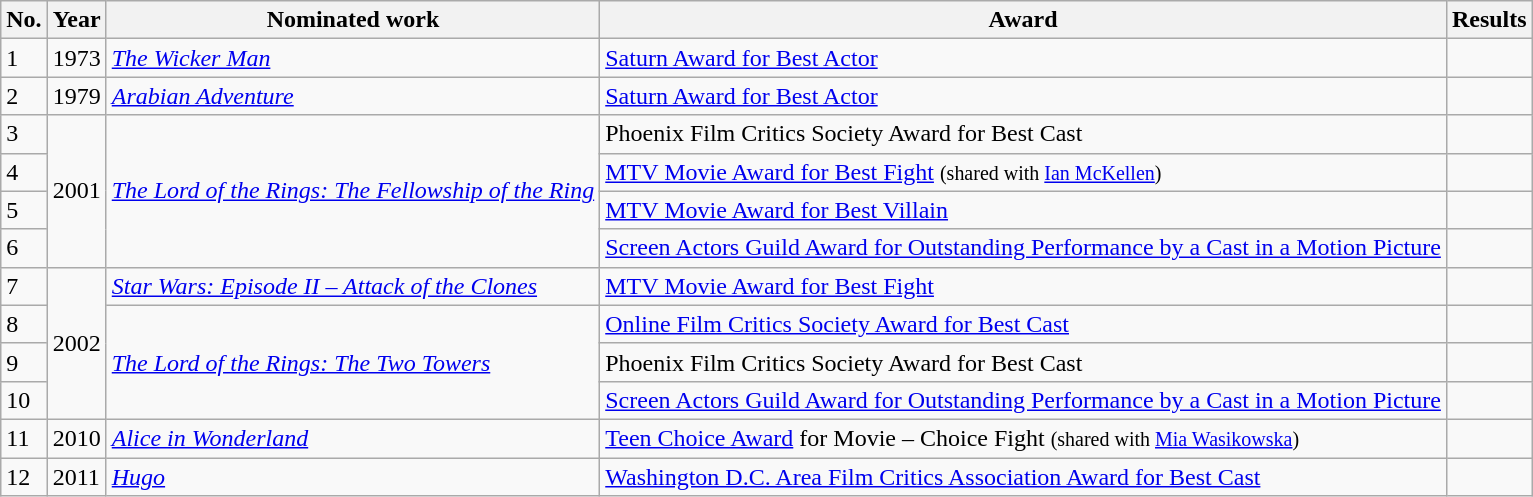<table class="wikitable sortable">
<tr>
<th>No.</th>
<th>Year</th>
<th>Nominated work</th>
<th>Award</th>
<th>Results</th>
</tr>
<tr>
<td>1</td>
<td>1973</td>
<td><em><a href='#'>The Wicker Man</a></em></td>
<td><a href='#'>Saturn Award for Best Actor</a></td>
<td></td>
</tr>
<tr>
<td>2</td>
<td>1979</td>
<td><em><a href='#'>Arabian Adventure</a></em></td>
<td><a href='#'>Saturn Award for Best Actor</a></td>
<td></td>
</tr>
<tr>
<td>3</td>
<td rowspan="4">2001</td>
<td rowspan="4"><em><a href='#'>The Lord of the Rings: The Fellowship of the Ring</a></em></td>
<td>Phoenix Film Critics Society Award for Best Cast</td>
<td></td>
</tr>
<tr>
<td>4</td>
<td><a href='#'>MTV Movie Award for Best Fight</a> <small>(shared with <a href='#'>Ian McKellen</a>)</small></td>
<td></td>
</tr>
<tr>
<td>5</td>
<td><a href='#'>MTV Movie Award for Best Villain</a></td>
<td></td>
</tr>
<tr>
<td>6</td>
<td><a href='#'>Screen Actors Guild Award for Outstanding Performance by a Cast in a Motion Picture</a></td>
<td></td>
</tr>
<tr>
<td>7</td>
<td rowspan="4">2002</td>
<td><em><a href='#'>Star Wars: Episode II – Attack of the Clones</a></em></td>
<td><a href='#'>MTV Movie Award for Best Fight</a></td>
<td></td>
</tr>
<tr>
<td>8</td>
<td rowspan="3"><em><a href='#'>The Lord of the Rings: The Two Towers</a></em></td>
<td><a href='#'>Online Film Critics Society Award for Best Cast</a></td>
<td></td>
</tr>
<tr>
<td>9</td>
<td>Phoenix Film Critics Society Award for Best Cast</td>
<td></td>
</tr>
<tr>
<td>10</td>
<td><a href='#'>Screen Actors Guild Award for Outstanding Performance by a Cast in a Motion Picture</a></td>
<td></td>
</tr>
<tr>
<td>11</td>
<td>2010</td>
<td><em><a href='#'>Alice in Wonderland</a></em></td>
<td><a href='#'>Teen Choice Award</a> for Movie – Choice Fight <small>(shared with <a href='#'>Mia Wasikowska</a>)</small></td>
<td></td>
</tr>
<tr>
<td>12</td>
<td>2011</td>
<td><em><a href='#'>Hugo</a></em></td>
<td><a href='#'>Washington D.C. Area Film Critics Association Award for Best Cast</a></td>
<td></td>
</tr>
</table>
